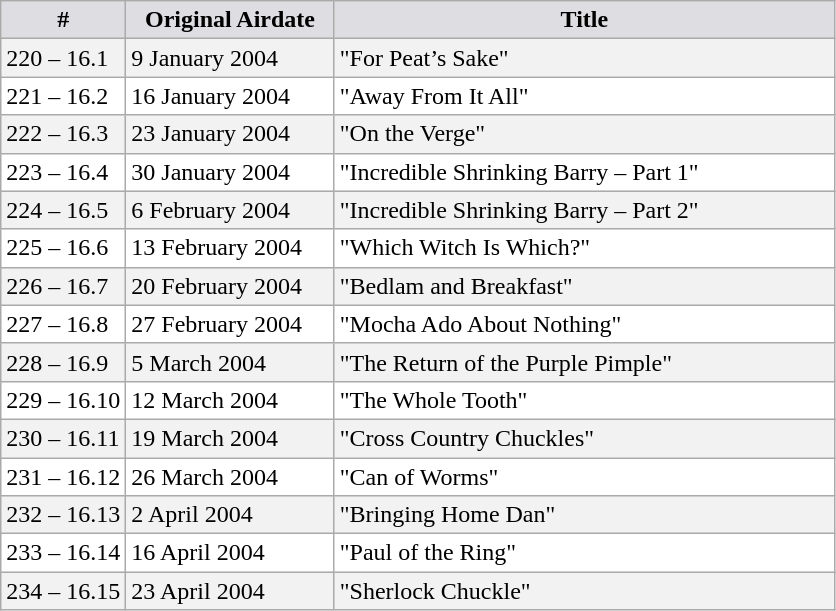<table class="wikitable">
<tr>
<th style="background:#dedde2; width:15%;">#</th>
<th style="background:#dedde2; width:25%;">Original Airdate</th>
<th style="background:#dedde2;">Title</th>
</tr>
<tr style="background:#f2f2f2;"|>
<td>220 – 16.1</td>
<td>9 January 2004</td>
<td>"For Peat’s Sake"</td>
</tr>
<tr style="background:#fff;"|>
<td>221 – 16.2</td>
<td>16 January 2004</td>
<td>"Away From It All"</td>
</tr>
<tr style="background:#f2f2f2;"|>
<td>222 – 16.3</td>
<td>23 January 2004</td>
<td>"On the Verge"</td>
</tr>
<tr style="background:#fff;"|>
<td>223 – 16.4</td>
<td>30 January 2004</td>
<td>"Incredible Shrinking Barry – Part 1"</td>
</tr>
<tr style="background:#f2f2f2;"|>
<td>224 – 16.5</td>
<td>6 February 2004</td>
<td>"Incredible Shrinking Barry – Part 2"</td>
</tr>
<tr style="background:#fff;"|>
<td>225 – 16.6</td>
<td>13 February 2004</td>
<td>"Which Witch Is Which?"</td>
</tr>
<tr style="background:#f2f2f2;"|>
<td>226 – 16.7</td>
<td>20 February 2004</td>
<td>"Bedlam and Breakfast"</td>
</tr>
<tr style="background:#fff;"|>
<td>227 – 16.8</td>
<td>27 February 2004</td>
<td>"Mocha Ado About Nothing"</td>
</tr>
<tr style="background:#f2f2f2;"|>
<td>228 – 16.9</td>
<td>5 March 2004</td>
<td>"The Return of the Purple Pimple"</td>
</tr>
<tr style="background:#fff;"|>
<td>229 – 16.10</td>
<td>12 March 2004</td>
<td>"The Whole Tooth"</td>
</tr>
<tr style="background:#f2f2f2;"|>
<td>230 – 16.11</td>
<td>19 March 2004</td>
<td>"Cross Country Chuckles"</td>
</tr>
<tr style="background:#fff;"|>
<td>231 – 16.12</td>
<td>26 March 2004</td>
<td>"Can of Worms"</td>
</tr>
<tr style="background:#f2f2f2;"|>
<td>232 – 16.13</td>
<td>2 April 2004</td>
<td>"Bringing Home Dan"</td>
</tr>
<tr style="background:#fff;"|>
<td>233 – 16.14</td>
<td>16 April 2004</td>
<td>"Paul of the Ring"</td>
</tr>
<tr style="background:#f2f2f2;"|>
<td>234 – 16.15</td>
<td>23 April 2004</td>
<td>"Sherlock Chuckle"</td>
</tr>
</table>
